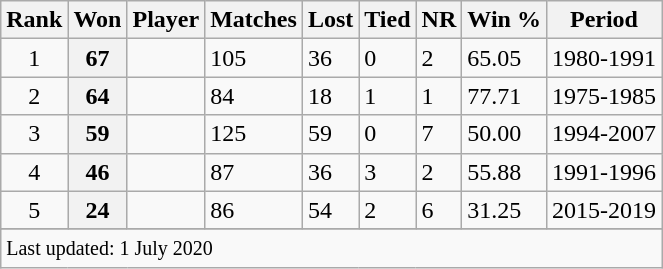<table class="wikitable plainrowheaders sortable">
<tr>
<th scope=col>Rank</th>
<th>Won</th>
<th scope=col>Player</th>
<th scope=col>Matches</th>
<th>Lost</th>
<th>Tied</th>
<th>NR</th>
<th>Win %</th>
<th>Period</th>
</tr>
<tr>
<td align=center>1</td>
<th scope=row style=text-align:center;>67</th>
<td></td>
<td>105</td>
<td>36</td>
<td>0</td>
<td>2</td>
<td>65.05</td>
<td>1980-1991</td>
</tr>
<tr>
<td align=center>2</td>
<th scope=row style=text-align:center;>64</th>
<td></td>
<td>84</td>
<td>18</td>
<td>1</td>
<td>1</td>
<td>77.71</td>
<td>1975-1985</td>
</tr>
<tr>
<td align=center>3</td>
<th scope=row style=text-align:center;>59</th>
<td></td>
<td>125</td>
<td>59</td>
<td>0</td>
<td>7</td>
<td>50.00</td>
<td>1994-2007</td>
</tr>
<tr>
<td align=center>4</td>
<th scope=row style=text-align:center;>46</th>
<td></td>
<td>87</td>
<td>36</td>
<td>3</td>
<td>2</td>
<td>55.88</td>
<td>1991-1996</td>
</tr>
<tr>
<td align=center>5</td>
<th scope=row style=text-align:center;>24</th>
<td></td>
<td>86</td>
<td>54</td>
<td>2</td>
<td>6</td>
<td>31.25</td>
<td>2015-2019</td>
</tr>
<tr>
</tr>
<tr class=sortbottom>
<td colspan=9><small>Last updated: 1 July 2020</small></td>
</tr>
</table>
